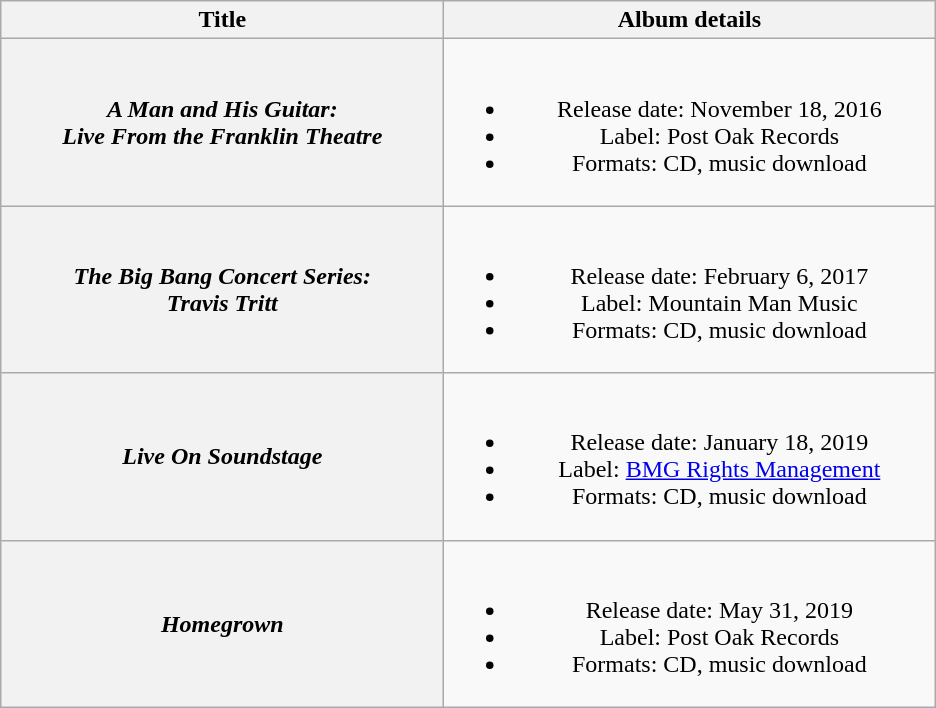<table class="wikitable plainrowheaders" style="text-align:center;">
<tr>
<th style="width:18em;">Title</th>
<th style="width:20em;">Album details</th>
</tr>
<tr>
<th scope="row"><em>A Man and His Guitar: <br>Live From the Franklin Theatre</em></th>
<td><br><ul><li>Release date: November 18, 2016</li><li>Label: Post Oak Records</li><li>Formats: CD, music download</li></ul></td>
</tr>
<tr>
<th scope="row"><em>The Big Bang Concert Series: <br>Travis Tritt</em></th>
<td><br><ul><li>Release date: February 6, 2017</li><li>Label: Mountain Man Music</li><li>Formats: CD, music download</li></ul></td>
</tr>
<tr>
<th scope="row"><em>Live On Soundstage</em></th>
<td><br><ul><li>Release date: January 18, 2019</li><li>Label: <a href='#'>BMG Rights Management</a></li><li>Formats: CD, music download</li></ul></td>
</tr>
<tr>
<th scope="row"><em>Homegrown</em></th>
<td><br><ul><li>Release date: May 31, 2019</li><li>Label: Post Oak Records</li><li>Formats: CD, music download</li></ul></td>
</tr>
</table>
